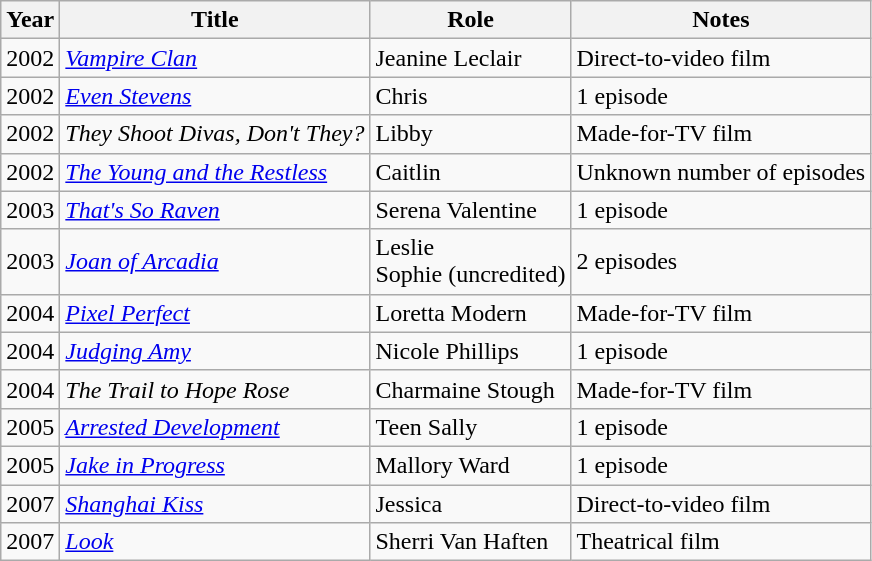<table class="wikitable sortable">
<tr>
<th>Year</th>
<th>Title</th>
<th>Role</th>
<th class="unsortable">Notes</th>
</tr>
<tr>
<td>2002</td>
<td><em><a href='#'>Vampire Clan</a></em></td>
<td>Jeanine Leclair</td>
<td>Direct-to-video film</td>
</tr>
<tr>
<td>2002</td>
<td><em><a href='#'>Even Stevens</a></em></td>
<td>Chris</td>
<td>1 episode</td>
</tr>
<tr>
<td>2002</td>
<td><em>They Shoot Divas, Don't They?</em></td>
<td>Libby</td>
<td>Made-for-TV film</td>
</tr>
<tr>
<td>2002</td>
<td><em><a href='#'>The Young and the Restless</a></em></td>
<td>Caitlin</td>
<td>Unknown number of episodes</td>
</tr>
<tr>
<td>2003</td>
<td><em><a href='#'>That's So Raven</a></em></td>
<td>Serena Valentine</td>
<td>1 episode</td>
</tr>
<tr>
<td>2003</td>
<td><em><a href='#'>Joan of Arcadia</a></em></td>
<td>Leslie<br>Sophie (uncredited)</td>
<td>2 episodes</td>
</tr>
<tr>
<td>2004</td>
<td><em><a href='#'>Pixel Perfect</a></em></td>
<td>Loretta Modern</td>
<td>Made-for-TV film</td>
</tr>
<tr>
<td>2004</td>
<td><em><a href='#'>Judging Amy</a></em></td>
<td>Nicole Phillips</td>
<td>1 episode</td>
</tr>
<tr>
<td>2004</td>
<td><em>The Trail to Hope Rose</em></td>
<td>Charmaine Stough</td>
<td>Made-for-TV film</td>
</tr>
<tr>
<td>2005</td>
<td><em><a href='#'>Arrested Development</a></em></td>
<td>Teen Sally</td>
<td>1 episode</td>
</tr>
<tr>
<td>2005</td>
<td><em><a href='#'>Jake in Progress</a></em></td>
<td>Mallory Ward</td>
<td>1 episode</td>
</tr>
<tr>
<td>2007</td>
<td><em><a href='#'>Shanghai Kiss</a></em></td>
<td>Jessica</td>
<td>Direct-to-video film</td>
</tr>
<tr>
<td>2007</td>
<td><em><a href='#'>Look</a></em></td>
<td>Sherri Van Haften</td>
<td>Theatrical film</td>
</tr>
</table>
